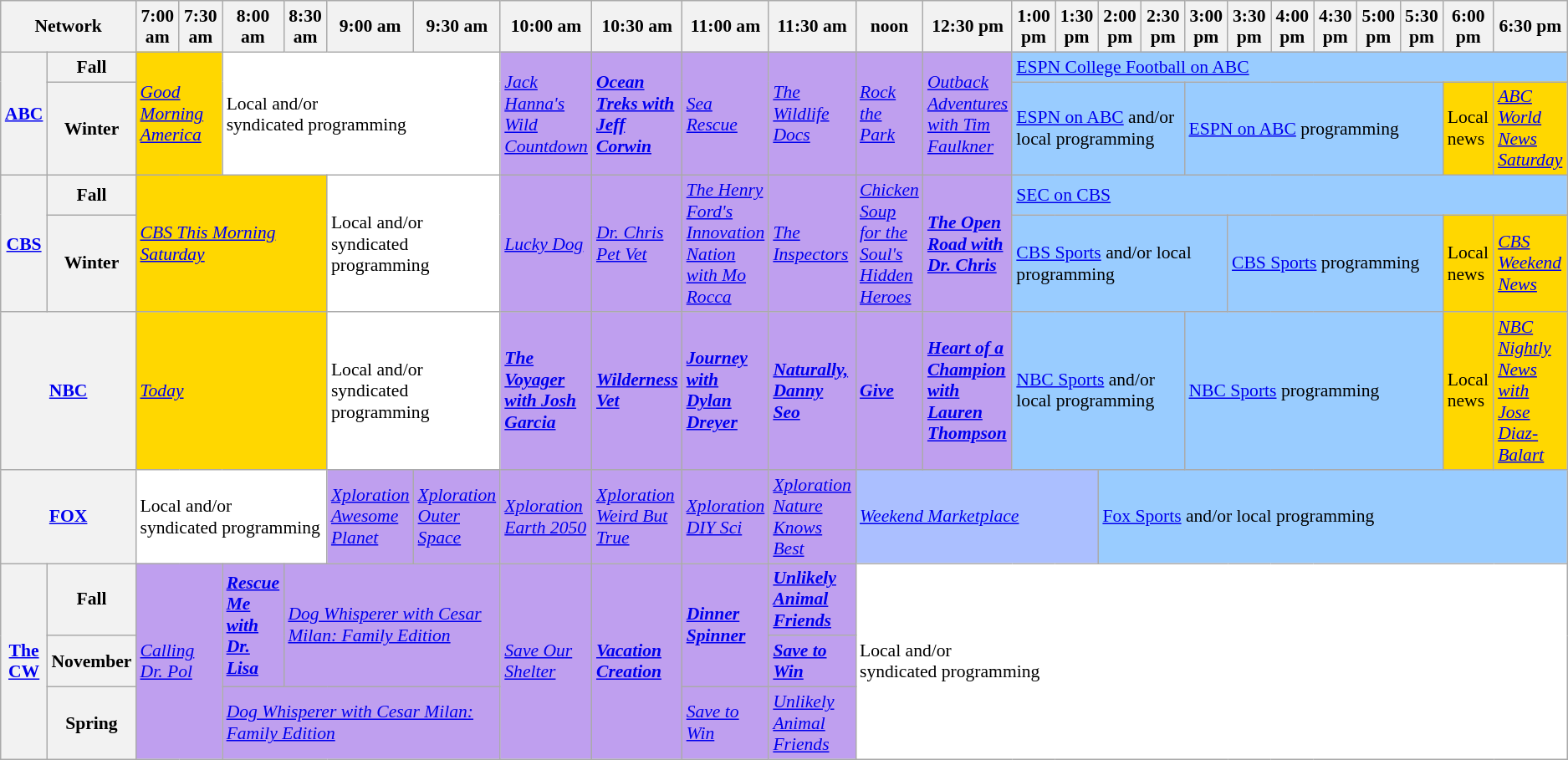<table class=wikitable style=font-size:90%>
<tr>
<th width=1.5% bgcolor=#C0C0C0 colspan=2>Network</th>
<th width=4% bgcolor=#C0C0C0>7:00 am</th>
<th width=4% bgcolor=#C0C0C0>7:30 am</th>
<th width=4% bgcolor=#C0C0C0>8:00 am</th>
<th width=4% bgcolor=#C0C0C0>8:30 am</th>
<th width=4% bgcolor=#C0C0C0>9:00 am</th>
<th width=4% bgcolor=#C0C0C0>9:30 am</th>
<th width=4% bgcolor=#C0C0C0>10:00 am</th>
<th width=4% bgcolor=#C0C0C0>10:30 am</th>
<th width=4% bgcolor=#C0C0C0>11:00 am</th>
<th width=4% bgcolor=#C0C0C0>11:30 am</th>
<th width=4% bgcolor=#C0C0C0>noon</th>
<th width=4% bgcolor=#C0C0C0>12:30 pm</th>
<th width=4% bgcolor=#C0C0C0>1:00 pm</th>
<th width=4% bgcolor=#C0C0C0>1:30 pm</th>
<th width=4% bgcolor=#C0C0C0>2:00 pm</th>
<th width=4% bgcolor=#C0C0C0>2:30 pm</th>
<th width=4% bgcolor=#C0C0C0>3:00 pm</th>
<th width=4% bgcolor=#C0C0C0>3:30 pm</th>
<th width=4% bgcolor=#C0C0C0>4:00 pm</th>
<th width=4% bgcolor=#C0C0C0>4:30 pm</th>
<th width=4% bgcolor=#C0C0C0>5:00 pm</th>
<th width=4% bgcolor=#C0C0C0>5:30 pm</th>
<th width=4% bgcolor=#C0C0C0>6:00 pm</th>
<th width=4% bgcolor=#C0C0C0>6:30 pm</th>
</tr>
<tr>
<th bgcolor=#C0C0C0 rowspan=2><a href='#'>ABC</a></th>
<th>Fall</th>
<td bgcolor=gold colspan=2 rowspan=2><em><a href='#'>Good Morning America</a></em></td>
<td bgcolor=white colspan=4 rowspan=2>Local and/or<br> syndicated programming</td>
<td bgcolor=bf9fef rowspan=2><em><a href='#'>Jack Hanna's Wild Countdown</a></em></td>
<td bgcolor=bf9fef rowspan=2><strong><em><a href='#'>Ocean Treks with Jeff Corwin</a></em></strong></td>
<td bgcolor=bf9fef rowspan=2><em><a href='#'>Sea Rescue</a></em></td>
<td bgcolor=bf9fef rowspan=2><em><a href='#'>The Wildlife Docs</a></em></td>
<td bgcolor=bf9fef rowspan=2><em><a href='#'>Rock the Park</a></em></td>
<td bgcolor=bf9fef rowspan=2><em><a href='#'>Outback Adventures with Tim Faulkner</a></em></td>
<td bgcolor=99ccff colspan=12><a href='#'>ESPN College Football on ABC</a></td>
</tr>
<tr>
<th>Winter</th>
<td bgcolor=99ccff colspan=4><a href='#'>ESPN on ABC</a> and/or local programming</td>
<td bgcolor=99ccff colspan=6><a href='#'>ESPN on ABC</a> programming</td>
<td bgcolor=gold>Local news</td>
<td bgcolor=gold><em><a href='#'>ABC World News Saturday</a></em></td>
</tr>
<tr>
<th bgcolor=#C0C0C0 rowspan=2><a href='#'>CBS</a></th>
<th>Fall</th>
<td bgcolor=gold colspan=4 rowspan=2><em><a href='#'>CBS This Morning Saturday</a></em></td>
<td bgcolor=white colspan=2 rowspan=2>Local and/or<br> syndicated programming</td>
<td bgcolor=bf9fef rowspan=2><em><a href='#'>Lucky Dog</a></em></td>
<td bgcolor=bf9fef rowspan=2><em><a href='#'>Dr. Chris Pet Vet</a></em></td>
<td bgcolor=bf9fef rowspan=2><em><a href='#'>The Henry Ford's Innovation Nation with Mo Rocca</a></em></td>
<td bgcolor=bf9fef rowspan=2><em><a href='#'>The Inspectors</a></em></td>
<td bgcolor=bf9fef rowspan=2><em><a href='#'>Chicken Soup for the Soul's Hidden Heroes</a></em></td>
<td bgcolor=bf9fef rowspan=2><strong><em><a href='#'>The Open Road with Dr. Chris</a></em></strong></td>
<td bgcolor=99ccff colspan=12><a href='#'>SEC on CBS</a></td>
</tr>
<tr>
<th>Winter</th>
<td bgcolor=99ccff colspan=5><a href='#'>CBS Sports</a> and/or local programming</td>
<td bgcolor=99ccff colspan=5><a href='#'>CBS Sports</a> programming</td>
<td bgcolor=gold>Local news</td>
<td bgcolor=gold><em><a href='#'>CBS Weekend News</a></em></td>
</tr>
<tr>
<th bgcolor=#C0C0C0 colspan=2><a href='#'>NBC</a></th>
<td bgcolor=gold colspan=4><em><a href='#'>Today</a></em></td>
<td bgcolor=white colspan=2>Local and/or<br> syndicated programming</td>
<td bgcolor=bf9fef><strong><em><a href='#'>The Voyager with Josh Garcia</a></em></strong></td>
<td bgcolor=bf9fef><strong><em><a href='#'>Wilderness Vet</a></em></strong></td>
<td bgcolor=bf9fef><strong><em><a href='#'>Journey with Dylan Dreyer</a></em></strong></td>
<td bgcolor=bf9fef><strong><em><a href='#'>Naturally, Danny Seo</a></em></strong></td>
<td bgcolor=bf9fef><strong><em><a href='#'>Give</a></em></strong></td>
<td bgcolor=bf9fef><strong><em><a href='#'>Heart of a Champion with Lauren Thompson</a></em></strong></td>
<td bgcolor=99ccff colspan=4><a href='#'>NBC Sports</a> and/or local programming</td>
<td bgcolor=99ccff colspan=6><a href='#'>NBC Sports</a> programming</td>
<td bgcolor=gold>Local news</td>
<td bgcolor=gold><em><a href='#'>NBC Nightly News with Jose Diaz-Balart</a></em></td>
</tr>
<tr>
<th bgcolor=#C0C0C0 colspan=2><a href='#'>FOX</a></th>
<td bgcolor=white colspan=4>Local and/or<br> syndicated programming</td>
<td bgcolor=bf9fef><em><a href='#'>Xploration Awesome Planet</a></em></td>
<td bgcolor=bf9fef><em><a href='#'>Xploration Outer Space</a></em></td>
<td bgcolor=#bf9fef><em><a href='#'>Xploration Earth 2050</a></em></td>
<td bgcolor="#bf9fef"><em><a href='#'>Xploration Weird But True</a></em></td>
<td bgcolor="#bf9fef"><em><a href='#'>Xploration DIY Sci</a></em></td>
<td bgcolor="#bf9fef"><em><a href='#'>Xploration Nature Knows Best</a></em></td>
<td bgcolor="abbfff" colspan="4"><em><a href='#'>Weekend Marketplace</a></em></td>
<td bgcolor=99ccff colspan=14><a href='#'>Fox Sports</a> and/or local programming</td>
</tr>
<tr>
<th bgcolor=#C0C0C0 rowspan=3><a href='#'>The CW</a></th>
<th>Fall</th>
<td bgcolor=bf9fef colspan=2 rowspan=3><em><a href='#'>Calling Dr. Pol</a></em></td>
<td bgcolor=bf9fef rowspan=2><strong><em><a href='#'>Rescue Me with Dr. Lisa</a></em></strong></td>
<td bgcolor=bf9fef colspan=3 rowspan=2><em><a href='#'>Dog Whisperer with Cesar Milan: Family Edition</a></em></td>
<td bgcolor="#bf9fef" rowspan="3"><em><a href='#'>Save Our Shelter</a></em></td>
<td bgcolor=bf9fef rowspan=3><strong><em><a href='#'>Vacation Creation</a></em></strong></td>
<td bgcolor=bf9fef rowspan=2><strong><em><a href='#'>Dinner Spinner</a></em></strong></td>
<td bgcolor=bf9fef><strong><em><a href='#'>Unlikely Animal Friends</a></em></strong></td>
<td bgcolor=white colspan=14 rowspan=3>Local and/or<br>syndicated programming</td>
</tr>
<tr>
<th>November</th>
<td bgcolor=bf9fef><strong><em><a href='#'>Save to Win</a></em></strong></td>
</tr>
<tr>
<th>Spring</th>
<td bgcolor=bf9fef colspan=4><em><a href='#'>Dog Whisperer with Cesar Milan: Family Edition</a></em></td>
<td bgcolor=bf9fef><em><a href='#'>Save to Win</a></em></td>
<td bgcolor=bf9fef><em><a href='#'>Unlikely Animal Friends</a></em></td>
</tr>
</table>
